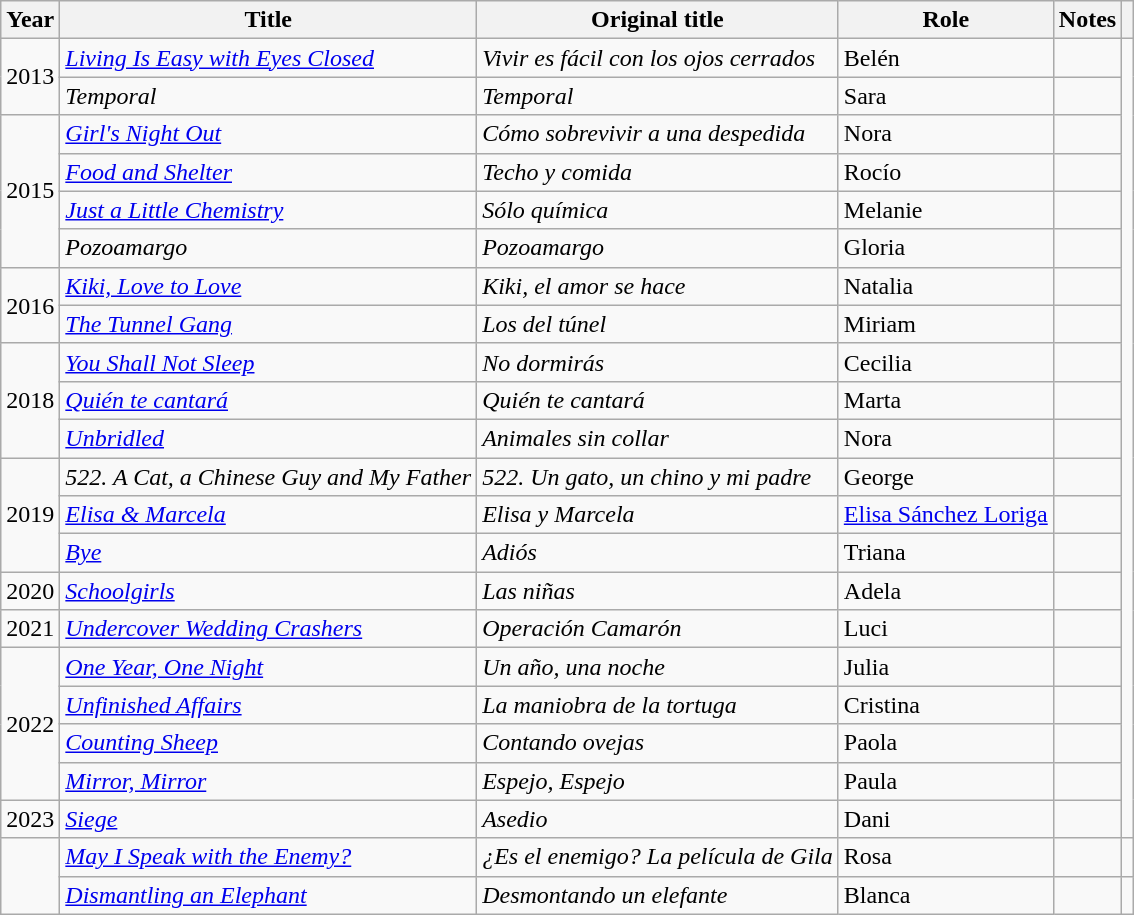<table class="wikitable sortable">
<tr>
<th>Year</th>
<th>Title</th>
<th>Original title</th>
<th>Role</th>
<th class="unsortable">Notes</th>
<th class="unsortable"></th>
</tr>
<tr>
<td align = "center" rowspan = "2">2013</td>
<td><em><a href='#'>Living Is Easy with Eyes Closed</a></em></td>
<td><em>Vivir es fácil con los ojos cerrados</em></td>
<td>Belén</td>
<td></td>
</tr>
<tr>
<td><em>Temporal</em></td>
<td><em>Temporal</em></td>
<td>Sara</td>
<td></td>
</tr>
<tr>
<td align = "center" rowspan = "4">2015</td>
<td><em><a href='#'>Girl's Night Out</a></em></td>
<td><em>Cómo sobrevivir a una despedida</em></td>
<td>Nora</td>
<td></td>
</tr>
<tr>
<td><em><a href='#'>Food and Shelter</a></em></td>
<td><em>Techo y comida</em></td>
<td>Rocío</td>
<td></td>
</tr>
<tr>
<td><em><a href='#'>Just a Little Chemistry</a></em></td>
<td><em>Sólo química</em></td>
<td>Melanie</td>
<td></td>
</tr>
<tr>
<td><em>Pozoamargo</em></td>
<td><em>Pozoamargo</em></td>
<td>Gloria</td>
<td></td>
</tr>
<tr>
<td align = "center" rowspan = "2">2016</td>
<td><em><a href='#'>Kiki, Love to Love</a></em></td>
<td><em>Kiki, el amor se hace</em></td>
<td>Natalia</td>
<td></td>
</tr>
<tr>
<td><em><a href='#'>The Tunnel Gang</a></em></td>
<td><em>Los del túnel</em></td>
<td>Miriam</td>
<td></td>
</tr>
<tr>
<td align = "center" rowspan = "3">2018</td>
<td><em><a href='#'>You Shall Not Sleep</a></em></td>
<td><em>No dormirás</em></td>
<td>Cecilia</td>
<td></td>
</tr>
<tr>
<td><em><a href='#'>Quién te cantará</a></em></td>
<td><em>Quién te cantará</em></td>
<td>Marta</td>
<td></td>
</tr>
<tr>
<td><em><a href='#'>Unbridled</a></em></td>
<td><em>Animales sin collar</em></td>
<td>Nora</td>
<td></td>
</tr>
<tr>
<td align = "center" rowspan = "3">2019</td>
<td><em>522. A Cat, a Chinese Guy and My Father</em></td>
<td><em>522. Un gato, un chino y mi padre</em></td>
<td>George</td>
<td></td>
</tr>
<tr>
<td><em><a href='#'>Elisa & Marcela</a></em></td>
<td><em>Elisa y Marcela</em></td>
<td><a href='#'>Elisa Sánchez Loriga</a></td>
<td></td>
</tr>
<tr>
<td><em><a href='#'>Bye</a></em></td>
<td><em>Adiós</em></td>
<td>Triana</td>
<td></td>
</tr>
<tr>
<td align = "center">2020</td>
<td><em><a href='#'>Schoolgirls</a></em></td>
<td><em>Las niñas</em></td>
<td>Adela</td>
<td></td>
</tr>
<tr>
<td align = "center">2021</td>
<td><em><a href='#'>Undercover Wedding Crashers</a></em></td>
<td><em>Operación Camarón</em></td>
<td>Luci</td>
<td></td>
</tr>
<tr>
<td align = "center" rowspan = "4">2022</td>
<td><em><a href='#'>One Year, One Night</a></em></td>
<td><em>Un año, una noche</em></td>
<td>Julia</td>
<td></td>
</tr>
<tr>
<td><em><a href='#'>Unfinished Affairs</a></em></td>
<td><em>La maniobra de la tortuga</em></td>
<td>Cristina</td>
<td></td>
</tr>
<tr>
<td><em><a href='#'>Counting Sheep</a></em></td>
<td><em>Contando ovejas</em></td>
<td>Paola</td>
<td></td>
</tr>
<tr>
<td><em><a href='#'>Mirror, Mirror</a></em></td>
<td><em>Espejo, Espejo</em></td>
<td>Paula</td>
<td></td>
</tr>
<tr>
<td align = "center">2023</td>
<td><em><a href='#'>Siege</a></em></td>
<td><em>Asedio</em></td>
<td>Dani</td>
<td></td>
</tr>
<tr>
<td rowspan = "2"></td>
<td><em><a href='#'>May I Speak with the Enemy?</a></em></td>
<td><em>¿Es el enemigo? La película de Gila</em></td>
<td>Rosa</td>
<td></td>
<td></td>
</tr>
<tr>
<td><em><a href='#'>Dismantling an Elephant</a></em></td>
<td><em>Desmontando un elefante</em></td>
<td>Blanca</td>
<td></td>
<td></td>
</tr>
</table>
